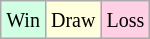<table class="wikitable">
<tr>
<td style="background:#d0ffe3;"><small>Win</small></td>
<td style="background:#ffd;"><small>Draw</small></td>
<td style="background:#ffd0e3;"><small>Loss</small></td>
</tr>
</table>
